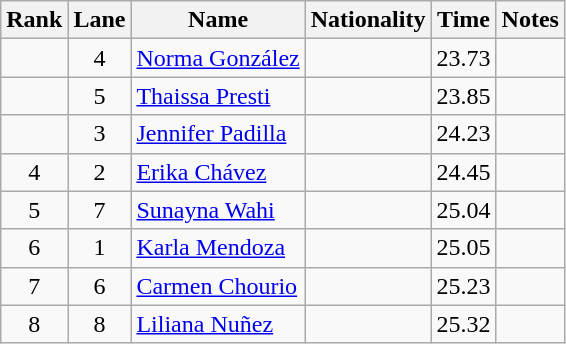<table class="wikitable sortable" style="text-align:center">
<tr>
<th>Rank</th>
<th>Lane</th>
<th>Name</th>
<th>Nationality</th>
<th>Time</th>
<th>Notes</th>
</tr>
<tr>
<td></td>
<td>4</td>
<td align=left><a href='#'>Norma González</a></td>
<td align=left></td>
<td>23.73</td>
<td></td>
</tr>
<tr>
<td></td>
<td>5</td>
<td align=left><a href='#'>Thaissa Presti</a></td>
<td align=left></td>
<td>23.85</td>
<td></td>
</tr>
<tr>
<td></td>
<td>3</td>
<td align=left><a href='#'>Jennifer Padilla</a></td>
<td align=left></td>
<td>24.23</td>
<td></td>
</tr>
<tr>
<td>4</td>
<td>2</td>
<td align=left><a href='#'>Erika Chávez</a></td>
<td align=left></td>
<td>24.45</td>
<td></td>
</tr>
<tr>
<td>5</td>
<td>7</td>
<td align=left><a href='#'>Sunayna Wahi</a></td>
<td align=left></td>
<td>25.04</td>
<td></td>
</tr>
<tr>
<td>6</td>
<td>1</td>
<td align=left><a href='#'>Karla Mendoza</a></td>
<td align=left></td>
<td>25.05</td>
<td></td>
</tr>
<tr>
<td>7</td>
<td>6</td>
<td align=left><a href='#'>Carmen Chourio</a></td>
<td align=left></td>
<td>25.23</td>
<td></td>
</tr>
<tr>
<td>8</td>
<td>8</td>
<td align=left><a href='#'>Liliana Nuñez</a></td>
<td align=left></td>
<td>25.32</td>
<td></td>
</tr>
</table>
